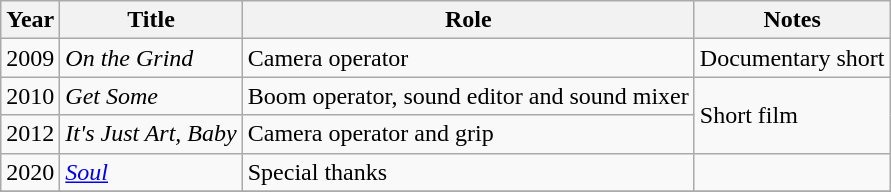<table class="wikitable">
<tr>
<th>Year</th>
<th>Title</th>
<th>Role</th>
<th>Notes</th>
</tr>
<tr>
<td>2009</td>
<td><em>On the Grind</em></td>
<td>Camera operator</td>
<td>Documentary short</td>
</tr>
<tr>
<td>2010</td>
<td><em>Get Some</em></td>
<td>Boom operator, sound editor and sound mixer</td>
<td rowspan=2>Short film</td>
</tr>
<tr>
<td>2012</td>
<td><em>It's Just Art, Baby</em></td>
<td>Camera operator and grip</td>
</tr>
<tr>
<td>2020</td>
<td><em><a href='#'>Soul</a></em></td>
<td>Special thanks</td>
<td></td>
</tr>
<tr>
</tr>
</table>
